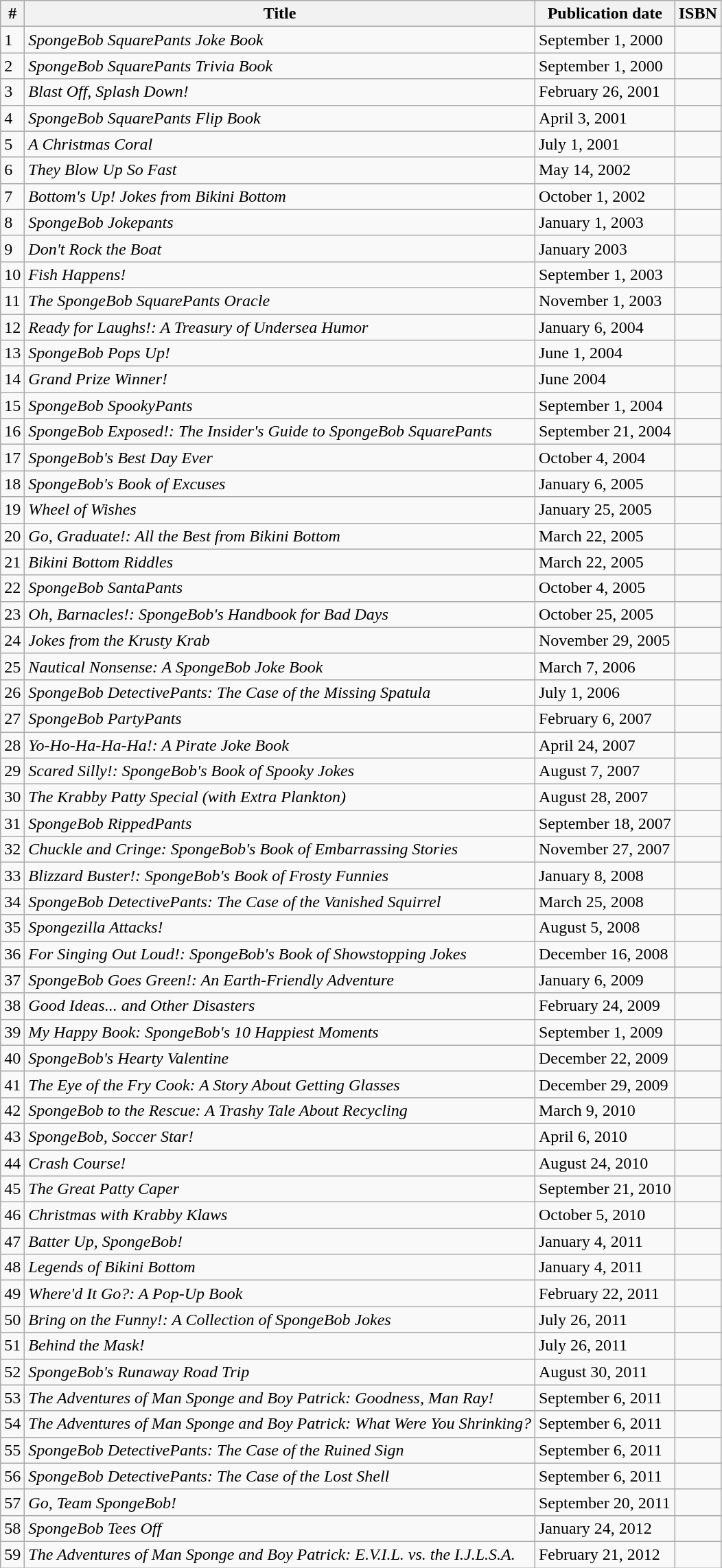<table class="wikitable">
<tr>
<th>#</th>
<th>Title</th>
<th>Publication date</th>
<th>ISBN</th>
</tr>
<tr>
<td>1</td>
<td><em>SpongeBob SquarePants Joke Book</em></td>
<td>September 1, 2000</td>
<td></td>
</tr>
<tr>
<td>2</td>
<td><em>SpongeBob SquarePants Trivia Book</em></td>
<td>September 1, 2000</td>
<td></td>
</tr>
<tr>
<td>3</td>
<td><em>Blast Off, Splash Down!</em></td>
<td>February 26, 2001</td>
<td></td>
</tr>
<tr>
<td>4</td>
<td><em>SpongeBob SquarePants Flip Book</em></td>
<td>April 3, 2001</td>
<td></td>
</tr>
<tr>
<td>5</td>
<td><em>A Christmas Coral</em></td>
<td>July 1, 2001</td>
<td></td>
</tr>
<tr>
<td>6</td>
<td><em>They Blow Up So Fast</em></td>
<td>May 14, 2002</td>
<td></td>
</tr>
<tr>
<td>7</td>
<td><em>Bottom's Up! Jokes from Bikini Bottom</em></td>
<td>October 1, 2002</td>
<td></td>
</tr>
<tr>
<td>8</td>
<td><em>SpongeBob Jokepants</em></td>
<td>January 1, 2003</td>
<td></td>
</tr>
<tr>
<td>9</td>
<td><em>Don't Rock the Boat</em></td>
<td>January 2003</td>
<td></td>
</tr>
<tr>
<td>10</td>
<td><em>Fish Happens!</em></td>
<td>September 1, 2003</td>
<td></td>
</tr>
<tr>
<td>11</td>
<td><em>The SpongeBob SquarePants Oracle</em></td>
<td>November 1, 2003</td>
<td></td>
</tr>
<tr>
<td>12</td>
<td><em>Ready for Laughs!: A Treasury of Undersea Humor</em></td>
<td>January 6, 2004</td>
<td></td>
</tr>
<tr>
<td>13</td>
<td><em>SpongeBob Pops Up!</em></td>
<td>June 1, 2004</td>
<td></td>
</tr>
<tr>
<td>14</td>
<td><em>Grand Prize Winner!</em></td>
<td>June 2004</td>
<td></td>
</tr>
<tr>
<td>15</td>
<td><em>SpongeBob SpookyPants</em></td>
<td>September 1, 2004</td>
<td></td>
</tr>
<tr>
<td>16</td>
<td><em>SpongeBob Exposed!: The Insider's Guide to SpongeBob SquarePants</em></td>
<td>September 21, 2004</td>
<td></td>
</tr>
<tr>
<td>17</td>
<td><em>SpongeBob's Best Day Ever</em></td>
<td>October 4, 2004</td>
<td></td>
</tr>
<tr>
<td>18</td>
<td><em>SpongeBob's Book of Excuses</em></td>
<td>January 6, 2005</td>
<td></td>
</tr>
<tr>
<td>19</td>
<td><em>Wheel of Wishes</em></td>
<td>January 25, 2005</td>
<td></td>
</tr>
<tr>
<td>20</td>
<td><em>Go, Graduate!: All the Best from Bikini Bottom</em></td>
<td>March 22, 2005</td>
<td></td>
</tr>
<tr>
<td>21</td>
<td><em>Bikini Bottom Riddles</em></td>
<td>March 22, 2005</td>
<td></td>
</tr>
<tr>
<td>22</td>
<td><em>SpongeBob SantaPants</em></td>
<td>October 4, 2005</td>
<td></td>
</tr>
<tr>
<td>23</td>
<td><em>Oh, Barnacles!: SpongeBob's Handbook for Bad Days</em></td>
<td>October 25, 2005</td>
<td></td>
</tr>
<tr>
<td>24</td>
<td><em>Jokes from the Krusty Krab</em></td>
<td>November 29, 2005</td>
<td></td>
</tr>
<tr>
<td>25</td>
<td><em>Nautical Nonsense: A SpongeBob Joke Book</em></td>
<td>March 7, 2006</td>
<td></td>
</tr>
<tr>
<td>26</td>
<td><em>SpongeBob DetectivePants: The Case of the Missing Spatula</em></td>
<td>July 1, 2006</td>
<td></td>
</tr>
<tr>
<td>27</td>
<td><em>SpongeBob PartyPants</em></td>
<td>February 6, 2007</td>
<td></td>
</tr>
<tr>
<td>28</td>
<td><em>Yo-Ho-Ha-Ha-Ha!: A Pirate Joke Book</em></td>
<td>April 24, 2007</td>
<td></td>
</tr>
<tr>
<td>29</td>
<td><em>Scared Silly!: SpongeBob's Book of Spooky Jokes</em></td>
<td>August 7, 2007</td>
<td></td>
</tr>
<tr>
<td>30</td>
<td><em>The Krabby Patty Special (with Extra Plankton)</em></td>
<td>August 28, 2007</td>
<td></td>
</tr>
<tr>
<td>31</td>
<td><em>SpongeBob RippedPants</em></td>
<td>September 18, 2007</td>
<td></td>
</tr>
<tr>
<td>32</td>
<td><em>Chuckle and Cringe: SpongeBob's Book of Embarrassing Stories</em></td>
<td>November 27, 2007</td>
<td></td>
</tr>
<tr>
<td>33</td>
<td><em>Blizzard Buster!: SpongeBob's Book of Frosty Funnies</em></td>
<td>January 8, 2008</td>
<td></td>
</tr>
<tr>
<td>34</td>
<td><em>SpongeBob DetectivePants: The Case of the Vanished Squirrel</em></td>
<td>March 25, 2008</td>
<td></td>
</tr>
<tr>
<td>35</td>
<td><em>Spongezilla Attacks!</em></td>
<td>August 5, 2008</td>
<td></td>
</tr>
<tr>
<td>36</td>
<td><em>For Singing Out Loud!: SpongeBob's Book of Showstopping Jokes</em></td>
<td>December 16, 2008</td>
<td></td>
</tr>
<tr>
<td>37</td>
<td><em>SpongeBob Goes Green!: An Earth-Friendly Adventure</em></td>
<td>January 6, 2009</td>
<td></td>
</tr>
<tr>
<td>38</td>
<td><em>Good Ideas... and Other Disasters</em></td>
<td>February 24, 2009</td>
<td></td>
</tr>
<tr>
<td>39</td>
<td><em>My Happy Book: SpongeBob's 10 Happiest Moments</em></td>
<td>September 1, 2009</td>
<td></td>
</tr>
<tr>
<td>40</td>
<td><em>SpongeBob's Hearty Valentine</em></td>
<td>December 22, 2009</td>
<td></td>
</tr>
<tr>
<td>41</td>
<td><em>The Eye of the Fry Cook: A Story About Getting Glasses</em></td>
<td>December 29, 2009</td>
<td></td>
</tr>
<tr>
<td>42</td>
<td><em>SpongeBob to the Rescue: A Trashy Tale About Recycling</em></td>
<td>March 9, 2010</td>
<td></td>
</tr>
<tr>
<td>43</td>
<td><em>SpongeBob, Soccer Star!</em></td>
<td>April 6, 2010</td>
<td></td>
</tr>
<tr>
<td>44</td>
<td><em>Crash Course!</em></td>
<td>August 24, 2010</td>
<td></td>
</tr>
<tr>
<td>45</td>
<td><em>The Great Patty Caper</em></td>
<td>September 21, 2010</td>
<td></td>
</tr>
<tr>
<td>46</td>
<td><em>Christmas with Krabby Klaws</em></td>
<td>October 5, 2010</td>
<td></td>
</tr>
<tr>
<td>47</td>
<td><em>Batter Up, SpongeBob!</em></td>
<td>January 4, 2011</td>
<td></td>
</tr>
<tr>
<td>48</td>
<td><em>Legends of Bikini Bottom</em></td>
<td>January 4, 2011</td>
<td></td>
</tr>
<tr>
<td>49</td>
<td><em>Where'd It Go?: A Pop-Up Book</em></td>
<td>February 22, 2011</td>
<td></td>
</tr>
<tr>
<td>50</td>
<td><em>Bring on the Funny!: A Collection of SpongeBob Jokes</em></td>
<td>July 26, 2011</td>
<td></td>
</tr>
<tr>
<td>51</td>
<td><em>Behind the Mask!</em></td>
<td>July 26, 2011</td>
<td></td>
</tr>
<tr>
<td>52</td>
<td><em>SpongeBob's Runaway Road Trip</em></td>
<td>August 30, 2011</td>
<td></td>
</tr>
<tr>
<td>53</td>
<td><em>The Adventures of Man Sponge and Boy Patrick: Goodness, Man Ray!</em></td>
<td>September 6, 2011</td>
<td></td>
</tr>
<tr>
<td>54</td>
<td><em>The Adventures of Man Sponge and Boy Patrick: What Were You Shrinking?</em></td>
<td>September 6, 2011</td>
<td></td>
</tr>
<tr>
<td>55</td>
<td><em>SpongeBob DetectivePants: The Case of the Ruined Sign</em></td>
<td>September 6, 2011</td>
<td></td>
</tr>
<tr>
<td>56</td>
<td><em>SpongeBob DetectivePants: The Case of the Lost Shell</em></td>
<td>September 6, 2011</td>
<td></td>
</tr>
<tr>
<td>57</td>
<td><em>Go, Team SpongeBob!</em></td>
<td>September 20, 2011</td>
<td></td>
</tr>
<tr>
<td>58</td>
<td><em>SpongeBob Tees Off</em></td>
<td>January 24, 2012</td>
<td></td>
</tr>
<tr>
<td>59</td>
<td><em>The Adventures of Man Sponge and Boy Patrick: E.V.I.L. vs. the I.J.L.S.A.</em></td>
<td>February 21, 2012</td>
<td></td>
</tr>
</table>
